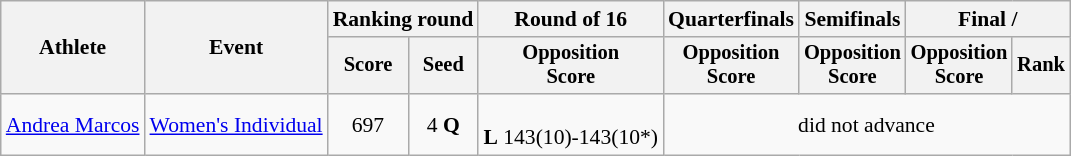<table class="wikitable" style="font-size:90%">
<tr>
<th rowspan=2>Athlete</th>
<th rowspan=2>Event</th>
<th colspan=2>Ranking round</th>
<th>Round of 16</th>
<th>Quarterfinals</th>
<th>Semifinals</th>
<th colspan=2>Final / </th>
</tr>
<tr style="font-size:95%">
<th>Score</th>
<th>Seed</th>
<th>Opposition<br>Score</th>
<th>Opposition<br>Score</th>
<th>Opposition<br>Score</th>
<th>Opposition<br>Score</th>
<th>Rank</th>
</tr>
<tr align=center>
<td align=left><a href='#'>Andrea Marcos</a></td>
<td style="text-align:left;"><a href='#'>Women's Individual</a></td>
<td>697</td>
<td>4 <strong>Q</strong></td>
<td><br><strong>L</strong> 143(10)-143(10*)</td>
<td colspan=4>did not advance</td>
</tr>
</table>
